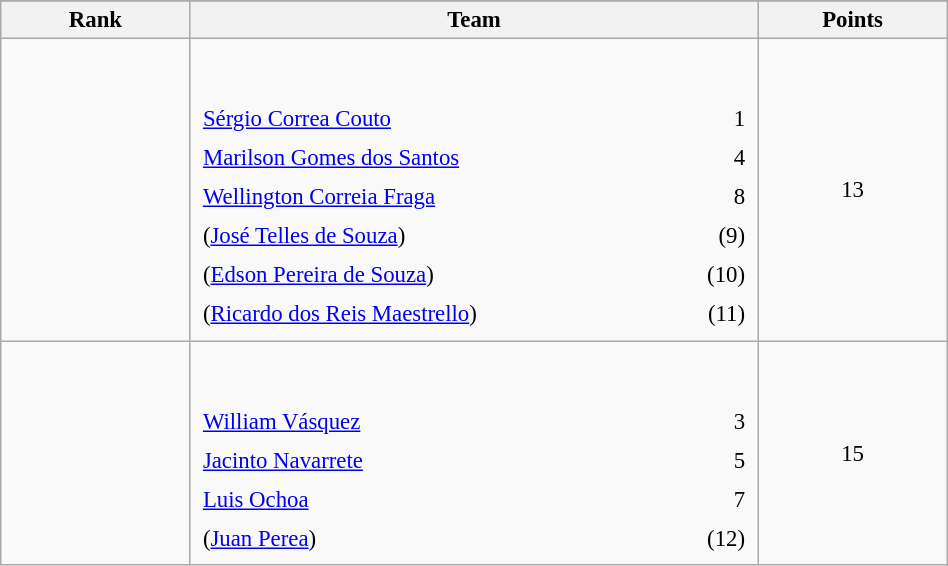<table class="wikitable sortable" style=" text-align:center; font-size:95%;" width="50%">
<tr>
</tr>
<tr>
<th width=10%>Rank</th>
<th width=30%>Team</th>
<th width=10%>Points</th>
</tr>
<tr>
<td align=center></td>
<td align=left> <br><br><table width=100%>
<tr>
<td align=left style="border:0"><a href='#'>Sérgio Correa Couto</a></td>
<td align=right style="border:0">1</td>
</tr>
<tr>
<td align=left style="border:0"><a href='#'>Marilson Gomes dos Santos</a></td>
<td align=right style="border:0">4</td>
</tr>
<tr>
<td align=left style="border:0"><a href='#'>Wellington Correia Fraga</a></td>
<td align=right style="border:0">8</td>
</tr>
<tr>
<td align=left style="border:0">(<a href='#'>José Telles de Souza</a>)</td>
<td align=right style="border:0">(9)</td>
</tr>
<tr>
<td align=left style="border:0">(<a href='#'>Edson Pereira de Souza</a>)</td>
<td align=right style="border:0">(10)</td>
</tr>
<tr>
<td align=left style="border:0">(<a href='#'>Ricardo dos Reis Maestrello</a>)</td>
<td align=right style="border:0">(11)</td>
</tr>
</table>
</td>
<td>13</td>
</tr>
<tr>
<td align=center></td>
<td align=left> <br><br><table width=100%>
<tr>
<td align=left style="border:0"><a href='#'>William Vásquez</a></td>
<td align=right style="border:0">3</td>
</tr>
<tr>
<td align=left style="border:0"><a href='#'>Jacinto Navarrete</a></td>
<td align=right style="border:0">5</td>
</tr>
<tr>
<td align=left style="border:0"><a href='#'>Luis Ochoa</a></td>
<td align=right style="border:0">7</td>
</tr>
<tr>
<td align=left style="border:0">(<a href='#'>Juan Perea</a>)</td>
<td align=right style="border:0">(12)</td>
</tr>
</table>
</td>
<td>15</td>
</tr>
</table>
